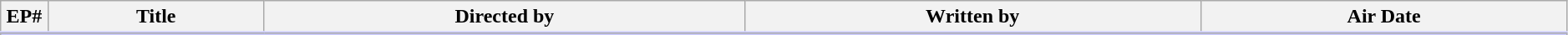<table class="wikitable" style="width:99%;">
<tr style="border-bottom:3px solid #CCF;">
<th style="width:3%;">EP#</th>
<th>Title</th>
<th>Directed by</th>
<th>Written by</th>
<th>Air Date</th>
</tr>
<tr>
</tr>
<tr>
</tr>
<tr>
</tr>
<tr>
</tr>
<tr>
</tr>
<tr>
</tr>
<tr>
</tr>
<tr>
</tr>
<tr>
</tr>
<tr>
</tr>
<tr>
</tr>
<tr>
</tr>
</table>
